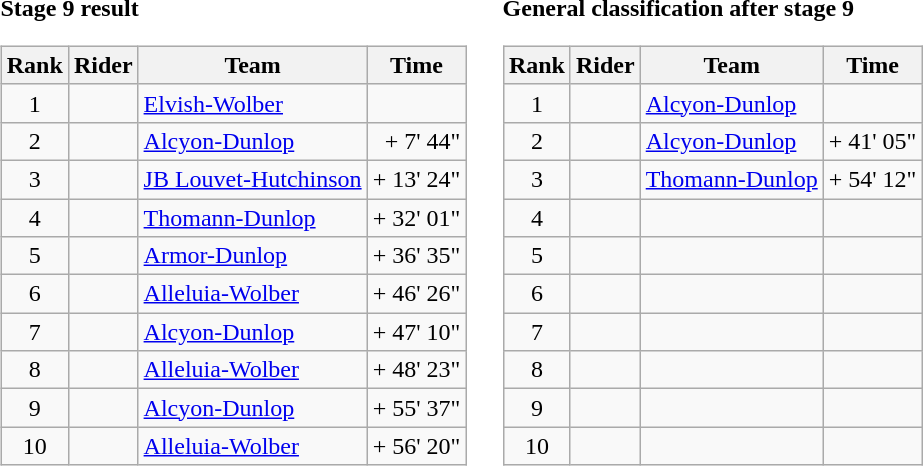<table>
<tr>
<td><strong>Stage 9 result</strong><br><table class="wikitable">
<tr>
<th scope="col">Rank</th>
<th scope="col">Rider</th>
<th scope="col">Team</th>
<th scope="col">Time</th>
</tr>
<tr>
<td style="text-align:center;">1</td>
<td></td>
<td><a href='#'>Elvish-Wolber</a></td>
<td style="text-align:right;"></td>
</tr>
<tr>
<td style="text-align:center;">2</td>
<td></td>
<td><a href='#'>Alcyon-Dunlop</a></td>
<td style="text-align:right;">+ 7' 44"</td>
</tr>
<tr>
<td style="text-align:center;">3</td>
<td></td>
<td><a href='#'>JB Louvet-Hutchinson</a></td>
<td style="text-align:right;">+ 13' 24"</td>
</tr>
<tr>
<td style="text-align:center;">4</td>
<td></td>
<td><a href='#'>Thomann-Dunlop</a></td>
<td style="text-align:right;">+ 32' 01"</td>
</tr>
<tr>
<td style="text-align:center;">5</td>
<td></td>
<td><a href='#'>Armor-Dunlop</a></td>
<td style="text-align:right;">+ 36' 35"</td>
</tr>
<tr>
<td style="text-align:center;">6</td>
<td></td>
<td><a href='#'>Alleluia-Wolber</a></td>
<td style="text-align:right;">+ 46' 26"</td>
</tr>
<tr>
<td style="text-align:center;">7</td>
<td></td>
<td><a href='#'>Alcyon-Dunlop</a></td>
<td style="text-align:right;">+ 47' 10"</td>
</tr>
<tr>
<td style="text-align:center;">8</td>
<td></td>
<td><a href='#'>Alleluia-Wolber</a></td>
<td style="text-align:right;">+ 48' 23"</td>
</tr>
<tr>
<td style="text-align:center;">9</td>
<td></td>
<td><a href='#'>Alcyon-Dunlop</a></td>
<td style="text-align:right;">+ 55' 37"</td>
</tr>
<tr>
<td style="text-align:center;">10</td>
<td></td>
<td><a href='#'>Alleluia-Wolber</a></td>
<td style="text-align:right;">+ 56' 20"</td>
</tr>
</table>
</td>
<td></td>
<td><strong>General classification after stage 9</strong><br><table class="wikitable">
<tr>
<th scope="col">Rank</th>
<th scope="col">Rider</th>
<th scope="col">Team</th>
<th scope="col">Time</th>
</tr>
<tr>
<td style="text-align:center;">1</td>
<td></td>
<td><a href='#'>Alcyon-Dunlop</a></td>
<td style="text-align:right;"></td>
</tr>
<tr>
<td style="text-align:center;">2</td>
<td></td>
<td><a href='#'>Alcyon-Dunlop</a></td>
<td style="text-align:right;">+ 41' 05"</td>
</tr>
<tr>
<td style="text-align:center;">3</td>
<td></td>
<td><a href='#'>Thomann-Dunlop</a></td>
<td style="text-align:right;">+ 54' 12"</td>
</tr>
<tr>
<td style="text-align:center;">4</td>
<td></td>
<td></td>
<td></td>
</tr>
<tr>
<td style="text-align:center;">5</td>
<td></td>
<td></td>
<td></td>
</tr>
<tr>
<td style="text-align:center;">6</td>
<td></td>
<td></td>
<td></td>
</tr>
<tr>
<td style="text-align:center;">7</td>
<td></td>
<td></td>
<td></td>
</tr>
<tr>
<td style="text-align:center;">8</td>
<td></td>
<td></td>
<td></td>
</tr>
<tr>
<td style="text-align:center;">9</td>
<td></td>
<td></td>
<td></td>
</tr>
<tr>
<td style="text-align:center;">10</td>
<td></td>
<td></td>
<td></td>
</tr>
</table>
</td>
</tr>
</table>
